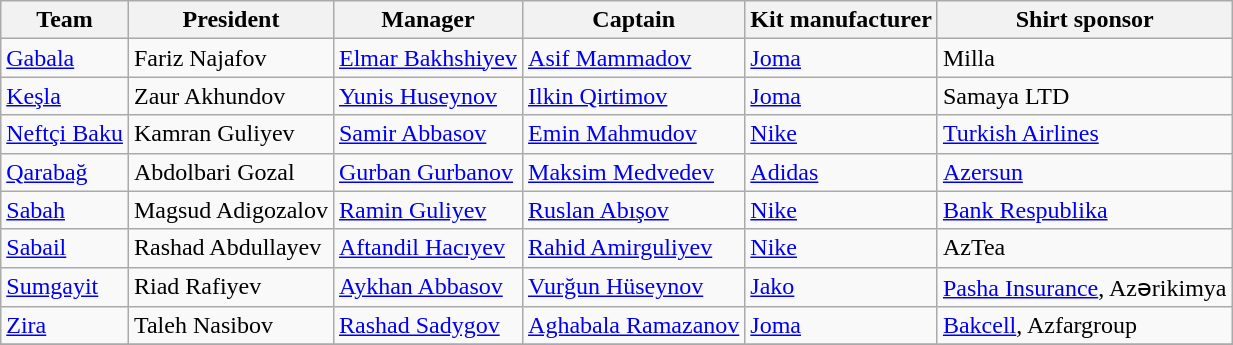<table class="wikitable sortable" style="text-align: left;">
<tr>
<th>Team</th>
<th>President</th>
<th>Manager</th>
<th>Captain</th>
<th>Kit manufacturer</th>
<th>Shirt sponsor</th>
</tr>
<tr>
<td><a href='#'>Gabala</a></td>
<td> Fariz Najafov</td>
<td> <a href='#'>Elmar Bakhshiyev</a></td>
<td> <a href='#'>Asif Mammadov</a></td>
<td> <a href='#'>Joma</a></td>
<td>Milla</td>
</tr>
<tr>
<td><a href='#'>Keşla</a></td>
<td> Zaur Akhundov</td>
<td> <a href='#'>Yunis Huseynov</a></td>
<td> <a href='#'>Ilkin Qirtimov</a></td>
<td> <a href='#'>Joma</a></td>
<td>Samaya LTD</td>
</tr>
<tr>
<td><a href='#'>Neftçi Baku</a></td>
<td> Kamran Guliyev</td>
<td> <a href='#'>Samir Abbasov</a></td>
<td> <a href='#'>Emin Mahmudov</a></td>
<td> <a href='#'>Nike</a></td>
<td><a href='#'>Turkish Airlines</a></td>
</tr>
<tr>
<td><a href='#'>Qarabağ</a></td>
<td> Abdolbari Gozal</td>
<td> <a href='#'>Gurban Gurbanov</a></td>
<td> <a href='#'>Maksim Medvedev</a></td>
<td> <a href='#'>Adidas</a></td>
<td><a href='#'>Azersun</a></td>
</tr>
<tr>
<td><a href='#'>Sabah</a></td>
<td> Magsud Adigozalov</td>
<td> <a href='#'>Ramin Guliyev</a> </td>
<td> <a href='#'>Ruslan Abışov</a></td>
<td> <a href='#'>Nike</a></td>
<td><a href='#'>Bank Respublika</a></td>
</tr>
<tr>
<td><a href='#'>Sabail</a></td>
<td> Rashad Abdullayev</td>
<td> <a href='#'>Aftandil Hacıyev</a></td>
<td> <a href='#'>Rahid Amirguliyev</a></td>
<td> <a href='#'>Nike</a></td>
<td>AzTea</td>
</tr>
<tr>
<td><a href='#'>Sumgayit</a></td>
<td> Riad Rafiyev</td>
<td> <a href='#'>Aykhan Abbasov</a></td>
<td> <a href='#'>Vurğun Hüseynov</a></td>
<td> <a href='#'>Jako</a></td>
<td><a href='#'>Pasha Insurance</a>, Azərikimya</td>
</tr>
<tr>
<td><a href='#'>Zira</a></td>
<td> Taleh Nasibov</td>
<td> <a href='#'>Rashad Sadygov</a></td>
<td> <a href='#'>Aghabala Ramazanov</a></td>
<td> <a href='#'>Joma</a></td>
<td><a href='#'>Bakcell</a>, Azfargroup</td>
</tr>
<tr>
</tr>
</table>
